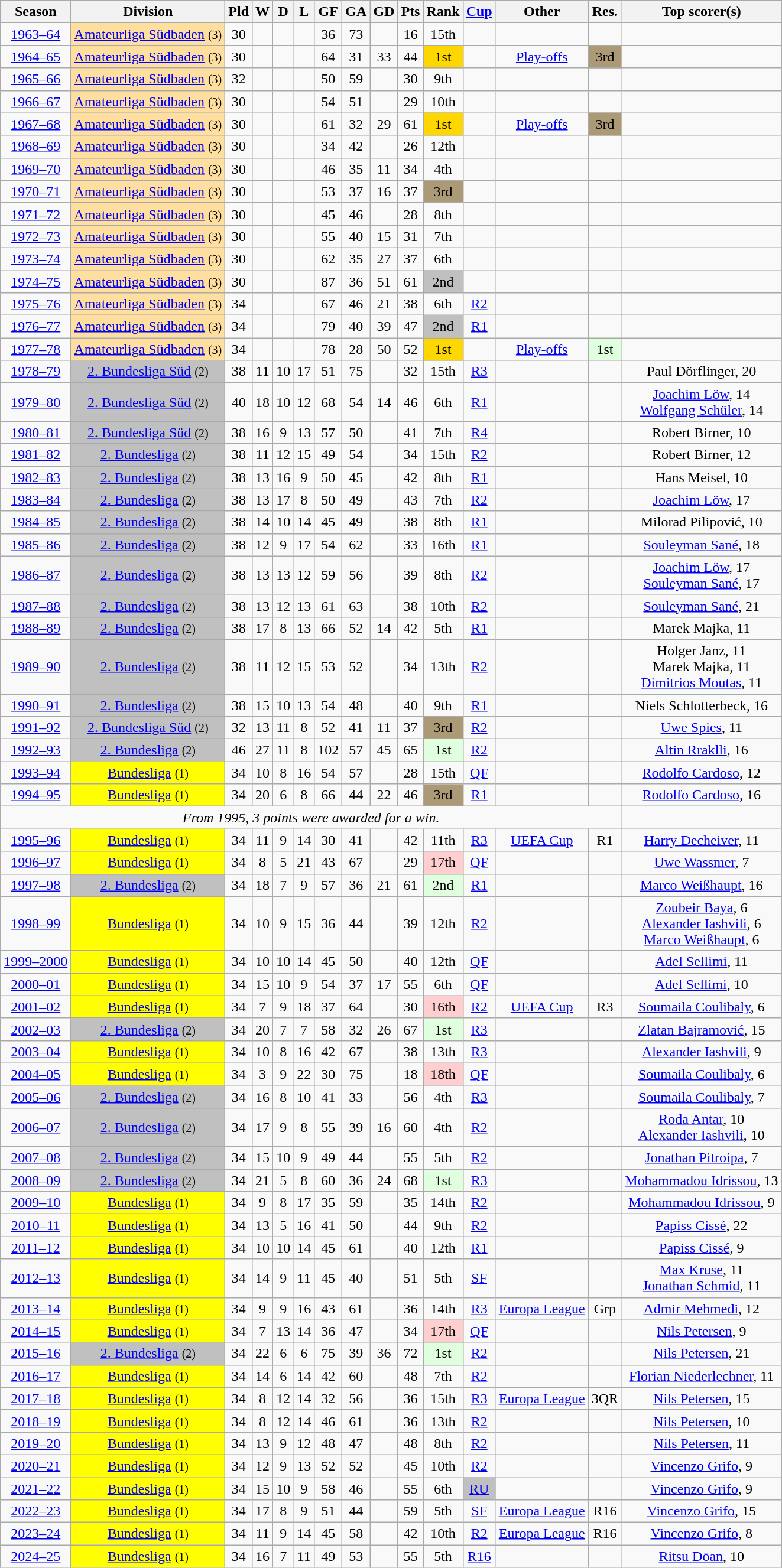<table class="wikitable sortable" style="text-align:center;">
<tr>
<th>Season</th>
<th class="unsortable">Division</th>
<th>Pld</th>
<th>W</th>
<th>D</th>
<th>L</th>
<th>GF</th>
<th>GA</th>
<th>GD</th>
<th>Pts</th>
<th>Rank</th>
<th><a href='#'>Cup</a></th>
<th>Other</th>
<th>Res.</th>
<th class="unsortable">Top scorer(s)</th>
</tr>
<tr>
<td><a href='#'>1963–64</a></td>
<td bgcolor="#FFDF9F"><a href='#'>Amateurliga Südbaden</a> <small>(3)</small></td>
<td>30</td>
<td></td>
<td></td>
<td></td>
<td>36</td>
<td>73</td>
<td></td>
<td>16</td>
<td>15th</td>
<td></td>
<td></td>
<td></td>
<td></td>
</tr>
<tr>
<td><a href='#'>1964–65</a></td>
<td bgcolor="#FFDF9F"><a href='#'>Amateurliga Südbaden</a> <small>(3)</small></td>
<td>30</td>
<td></td>
<td></td>
<td></td>
<td>64</td>
<td>31</td>
<td>33</td>
<td>44</td>
<td bgcolor="#FFD700">1st</td>
<td></td>
<td><a href='#'>Play-offs</a></td>
<td bgcolor="#AC9A77">3rd</td>
<td></td>
</tr>
<tr>
<td><a href='#'>1965–66</a></td>
<td bgcolor="#FFDF9F"><a href='#'>Amateurliga Südbaden</a> <small>(3)</small></td>
<td>32</td>
<td></td>
<td></td>
<td></td>
<td>50</td>
<td>59</td>
<td></td>
<td>30</td>
<td>9th</td>
<td></td>
<td></td>
<td></td>
<td></td>
</tr>
<tr>
<td><a href='#'>1966–67</a></td>
<td bgcolor="#FFDF9F"><a href='#'>Amateurliga Südbaden</a> <small>(3)</small></td>
<td>30</td>
<td></td>
<td></td>
<td></td>
<td>54</td>
<td>51</td>
<td></td>
<td>29</td>
<td>10th</td>
<td></td>
<td></td>
<td></td>
<td></td>
</tr>
<tr>
<td><a href='#'>1967–68</a></td>
<td bgcolor="#FFDF9F"><a href='#'>Amateurliga Südbaden</a> <small>(3)</small></td>
<td>30</td>
<td></td>
<td></td>
<td></td>
<td>61</td>
<td>32</td>
<td>29</td>
<td>61</td>
<td bgcolor="#FFD700">1st</td>
<td></td>
<td><a href='#'>Play-offs</a></td>
<td bgcolor="#AC9A77">3rd</td>
<td></td>
</tr>
<tr>
<td><a href='#'>1968–69</a></td>
<td bgcolor="#FFDF9F"><a href='#'>Amateurliga Südbaden</a> <small>(3)</small></td>
<td>30</td>
<td></td>
<td></td>
<td></td>
<td>34</td>
<td>42</td>
<td></td>
<td>26</td>
<td>12th</td>
<td></td>
<td></td>
<td></td>
<td></td>
</tr>
<tr>
<td><a href='#'>1969–70</a></td>
<td bgcolor="#FFDF9F"><a href='#'>Amateurliga Südbaden</a> <small>(3)</small></td>
<td>30</td>
<td></td>
<td></td>
<td></td>
<td>46</td>
<td>35</td>
<td>11</td>
<td>34</td>
<td>4th</td>
<td></td>
<td></td>
<td></td>
<td></td>
</tr>
<tr>
<td><a href='#'>1970–71</a></td>
<td bgcolor="#FFDF9F"><a href='#'>Amateurliga Südbaden</a> <small>(3)</small></td>
<td>30</td>
<td></td>
<td></td>
<td></td>
<td>53</td>
<td>37</td>
<td>16</td>
<td>37</td>
<td bgcolor="#AC9A77">3rd</td>
<td></td>
<td></td>
<td></td>
<td></td>
</tr>
<tr>
<td><a href='#'>1971–72</a></td>
<td bgcolor="#FFDF9F"><a href='#'>Amateurliga Südbaden</a> <small>(3)</small></td>
<td>30</td>
<td></td>
<td></td>
<td></td>
<td>45</td>
<td>46</td>
<td></td>
<td>28</td>
<td>8th</td>
<td></td>
<td></td>
<td></td>
<td></td>
</tr>
<tr>
<td><a href='#'>1972–73</a></td>
<td bgcolor="#FFDF9F"><a href='#'>Amateurliga Südbaden</a> <small>(3)</small></td>
<td>30</td>
<td></td>
<td></td>
<td></td>
<td>55</td>
<td>40</td>
<td>15</td>
<td>31</td>
<td>7th</td>
<td></td>
<td></td>
<td></td>
<td></td>
</tr>
<tr>
<td><a href='#'>1973–74</a></td>
<td bgcolor="#FFDF9F"><a href='#'>Amateurliga Südbaden</a> <small>(3)</small></td>
<td>30</td>
<td></td>
<td></td>
<td></td>
<td>62</td>
<td>35</td>
<td>27</td>
<td>37</td>
<td>6th</td>
<td></td>
<td></td>
<td></td>
<td></td>
</tr>
<tr>
<td><a href='#'>1974–75</a></td>
<td bgcolor="#FFDF9F"><a href='#'>Amateurliga Südbaden</a> <small>(3)</small></td>
<td>30</td>
<td></td>
<td></td>
<td></td>
<td>87</td>
<td>36</td>
<td>51</td>
<td>61</td>
<td bgcolor="#C0C0C0">2nd</td>
<td></td>
<td></td>
<td></td>
<td></td>
</tr>
<tr>
<td><a href='#'>1975–76</a></td>
<td bgcolor="#FFDF9F"><a href='#'>Amateurliga Südbaden</a> <small>(3)</small></td>
<td>34</td>
<td></td>
<td></td>
<td></td>
<td>67</td>
<td>46</td>
<td>21</td>
<td>38</td>
<td>6th</td>
<td><a href='#'>R2</a></td>
<td></td>
<td></td>
<td></td>
</tr>
<tr>
<td><a href='#'>1976–77</a></td>
<td bgcolor="#FFDF9F"><a href='#'>Amateurliga Südbaden</a> <small>(3)</small></td>
<td>34</td>
<td></td>
<td></td>
<td></td>
<td>79</td>
<td>40</td>
<td>39</td>
<td>47</td>
<td bgcolor="#C0C0C0">2nd</td>
<td><a href='#'>R1</a></td>
<td></td>
<td></td>
<td></td>
</tr>
<tr>
<td><a href='#'>1977–78</a></td>
<td bgcolor="#FFDF9F"><a href='#'>Amateurliga Südbaden</a> <small>(3)</small></td>
<td>34</td>
<td></td>
<td></td>
<td></td>
<td>78</td>
<td>28</td>
<td>50</td>
<td>52</td>
<td bgcolor="#FFD700">1st</td>
<td></td>
<td><a href='#'>Play-offs</a></td>
<td bgcolor="#DFFFDF">1st</td>
<td></td>
</tr>
<tr>
<td><a href='#'>1978–79</a></td>
<td bgcolor="silver"><a href='#'>2. Bundesliga Süd</a> <small>(2)</small></td>
<td>38</td>
<td>11</td>
<td>10</td>
<td>17</td>
<td>51</td>
<td>75</td>
<td></td>
<td>32</td>
<td>15th</td>
<td><a href='#'>R3</a></td>
<td></td>
<td></td>
<td> Paul Dörflinger, 20</td>
</tr>
<tr>
<td><a href='#'>1979–80</a></td>
<td bgcolor="silver"><a href='#'>2. Bundesliga Süd</a> <small>(2)</small></td>
<td>40</td>
<td>18</td>
<td>10</td>
<td>12</td>
<td>68</td>
<td>54</td>
<td>14</td>
<td>46</td>
<td>6th</td>
<td><a href='#'>R1</a></td>
<td></td>
<td></td>
<td> <a href='#'>Joachim Löw</a>, 14<br> <a href='#'>Wolfgang Schüler</a>, 14</td>
</tr>
<tr>
<td><a href='#'>1980–81</a></td>
<td bgcolor="silver"><a href='#'>2. Bundesliga Süd</a> <small>(2)</small></td>
<td>38</td>
<td>16</td>
<td>9</td>
<td>13</td>
<td>57</td>
<td>50</td>
<td></td>
<td>41</td>
<td>7th</td>
<td><a href='#'>R4</a></td>
<td></td>
<td></td>
<td> Robert Birner, 10</td>
</tr>
<tr>
<td><a href='#'>1981–82</a></td>
<td bgcolor="silver"><a href='#'>2. Bundesliga</a> <small>(2)</small></td>
<td>38</td>
<td>11</td>
<td>12</td>
<td>15</td>
<td>49</td>
<td>54</td>
<td></td>
<td>34</td>
<td>15th</td>
<td><a href='#'>R2</a></td>
<td></td>
<td></td>
<td> Robert Birner, 12</td>
</tr>
<tr>
<td><a href='#'>1982–83</a></td>
<td bgcolor="silver"><a href='#'>2. Bundesliga</a> <small>(2)</small></td>
<td>38</td>
<td>13</td>
<td>16</td>
<td>9</td>
<td>50</td>
<td>45</td>
<td></td>
<td>42</td>
<td>8th</td>
<td><a href='#'>R1</a></td>
<td></td>
<td></td>
<td> Hans Meisel, 10</td>
</tr>
<tr>
<td><a href='#'>1983–84</a></td>
<td bgcolor="silver"><a href='#'>2. Bundesliga</a> <small>(2)</small></td>
<td>38</td>
<td>13</td>
<td>17</td>
<td>8</td>
<td>50</td>
<td>49</td>
<td></td>
<td>43</td>
<td>7th</td>
<td><a href='#'>R2</a></td>
<td></td>
<td></td>
<td> <a href='#'>Joachim Löw</a>, 17</td>
</tr>
<tr>
<td><a href='#'>1984–85</a></td>
<td bgcolor="silver"><a href='#'>2. Bundesliga</a> <small>(2)</small></td>
<td>38</td>
<td>14</td>
<td>10</td>
<td>14</td>
<td>45</td>
<td>49</td>
<td></td>
<td>38</td>
<td>8th</td>
<td><a href='#'>R1</a></td>
<td></td>
<td></td>
<td> Milorad Pilipović, 10</td>
</tr>
<tr>
<td><a href='#'>1985–86</a></td>
<td bgcolor="silver"><a href='#'>2. Bundesliga</a> <small>(2)</small></td>
<td>38</td>
<td>12</td>
<td>9</td>
<td>17</td>
<td>54</td>
<td>62</td>
<td></td>
<td>33</td>
<td>16th</td>
<td><a href='#'>R1</a></td>
<td></td>
<td></td>
<td> <a href='#'>Souleyman Sané</a>, 18</td>
</tr>
<tr>
<td><a href='#'>1986–87</a></td>
<td bgcolor="silver"><a href='#'>2. Bundesliga</a> <small>(2)</small></td>
<td>38</td>
<td>13</td>
<td>13</td>
<td>12</td>
<td>59</td>
<td>56</td>
<td></td>
<td>39</td>
<td>8th</td>
<td><a href='#'>R2</a></td>
<td></td>
<td></td>
<td> <a href='#'>Joachim Löw</a>, 17<br> <a href='#'>Souleyman Sané</a>, 17</td>
</tr>
<tr>
<td><a href='#'>1987–88</a></td>
<td bgcolor="silver"><a href='#'>2. Bundesliga</a> <small>(2)</small></td>
<td>38</td>
<td>13</td>
<td>12</td>
<td>13</td>
<td>61</td>
<td>63</td>
<td></td>
<td>38</td>
<td>10th</td>
<td><a href='#'>R2</a></td>
<td></td>
<td></td>
<td> <a href='#'>Souleyman Sané</a>, 21</td>
</tr>
<tr>
<td><a href='#'>1988–89</a></td>
<td bgcolor="silver"><a href='#'>2. Bundesliga</a> <small>(2)</small></td>
<td>38</td>
<td>17</td>
<td>8</td>
<td>13</td>
<td>66</td>
<td>52</td>
<td>14</td>
<td>42</td>
<td>5th</td>
<td><a href='#'>R1</a></td>
<td></td>
<td></td>
<td> Marek Majka, 11</td>
</tr>
<tr>
<td><a href='#'>1989–90</a></td>
<td bgcolor="silver"><a href='#'>2. Bundesliga</a> <small>(2)</small></td>
<td>38</td>
<td>11</td>
<td>12</td>
<td>15</td>
<td>53</td>
<td>52</td>
<td></td>
<td>34</td>
<td>13th</td>
<td><a href='#'>R2</a></td>
<td></td>
<td></td>
<td> Holger Janz, 11<br> Marek Majka, 11<br> <a href='#'>Dimitrios Moutas</a>, 11</td>
</tr>
<tr>
<td><a href='#'>1990–91</a></td>
<td bgcolor="silver"><a href='#'>2. Bundesliga</a> <small>(2)</small></td>
<td>38</td>
<td>15</td>
<td>10</td>
<td>13</td>
<td>54</td>
<td>48</td>
<td></td>
<td>40</td>
<td>9th</td>
<td><a href='#'>R1</a></td>
<td></td>
<td></td>
<td> Niels Schlotterbeck, 16</td>
</tr>
<tr>
<td><a href='#'>1991–92</a></td>
<td bgcolor="silver"><a href='#'>2. Bundesliga Süd</a> <small>(2)</small></td>
<td>32</td>
<td>13</td>
<td>11</td>
<td>8</td>
<td>52</td>
<td>41</td>
<td>11</td>
<td>37</td>
<td bgcolor="#AC9A77">3rd</td>
<td><a href='#'>R2</a></td>
<td></td>
<td></td>
<td> <a href='#'>Uwe Spies</a>, 11</td>
</tr>
<tr>
<td><a href='#'>1992–93</a></td>
<td bgcolor="silver"><a href='#'>2. Bundesliga</a> <small>(2)</small></td>
<td>46</td>
<td>27</td>
<td>11</td>
<td>8</td>
<td>102</td>
<td>57</td>
<td>45</td>
<td>65</td>
<td bgcolor="#DFFFDF">1st</td>
<td><a href='#'>R2</a></td>
<td></td>
<td></td>
<td> <a href='#'>Altin Rraklli</a>, 16</td>
</tr>
<tr>
<td><a href='#'>1993–94</a></td>
<td bgcolor="yellow"><a href='#'>Bundesliga</a> <small>(1)</small></td>
<td>34</td>
<td>10</td>
<td>8</td>
<td>16</td>
<td>54</td>
<td>57</td>
<td></td>
<td>28</td>
<td>15th</td>
<td><a href='#'>QF</a></td>
<td></td>
<td></td>
<td> <a href='#'>Rodolfo Cardoso</a>, 12</td>
</tr>
<tr>
<td><a href='#'>1994–95</a></td>
<td bgcolor="yellow"><a href='#'>Bundesliga</a> <small>(1)</small></td>
<td>34</td>
<td>20</td>
<td>6</td>
<td>8</td>
<td>66</td>
<td>44</td>
<td>22</td>
<td>46</td>
<td bgcolor="#AC9A77">3rd</td>
<td><a href='#'>R1</a></td>
<td></td>
<td></td>
<td> <a href='#'>Rodolfo Cardoso</a>, 16</td>
</tr>
<tr>
<td colspan="14"><em>From 1995, 3 points were awarded for a win.</em></td>
</tr>
<tr>
<td><a href='#'>1995–96</a></td>
<td bgcolor="yellow"><a href='#'>Bundesliga</a> <small>(1)</small></td>
<td>34</td>
<td>11</td>
<td>9</td>
<td>14</td>
<td>30</td>
<td>41</td>
<td></td>
<td>42</td>
<td>11th</td>
<td><a href='#'>R3</a></td>
<td><a href='#'>UEFA Cup</a></td>
<td>R1</td>
<td> <a href='#'>Harry Decheiver</a>, 11</td>
</tr>
<tr>
<td><a href='#'>1996–97</a></td>
<td bgcolor="yellow"><a href='#'>Bundesliga</a> <small>(1)</small></td>
<td>34</td>
<td>8</td>
<td>5</td>
<td>21</td>
<td>43</td>
<td>67</td>
<td></td>
<td>29</td>
<td bgcolor="#FFCFCF">17th</td>
<td><a href='#'>QF</a></td>
<td></td>
<td></td>
<td> <a href='#'>Uwe Wassmer</a>, 7</td>
</tr>
<tr>
<td><a href='#'>1997–98</a></td>
<td bgcolor="silver"><a href='#'>2. Bundesliga</a> <small>(2)</small></td>
<td>34</td>
<td>18</td>
<td>7</td>
<td>9</td>
<td>57</td>
<td>36</td>
<td>21</td>
<td>61</td>
<td bgcolor="#DFFFDF">2nd</td>
<td><a href='#'>R1</a></td>
<td></td>
<td></td>
<td> <a href='#'>Marco Weißhaupt</a>, 16</td>
</tr>
<tr>
<td><a href='#'>1998–99</a></td>
<td bgcolor="yellow"><a href='#'>Bundesliga</a> <small>(1)</small></td>
<td>34</td>
<td>10</td>
<td>9</td>
<td>15</td>
<td>36</td>
<td>44</td>
<td></td>
<td>39</td>
<td>12th</td>
<td><a href='#'>R2</a></td>
<td></td>
<td></td>
<td> <a href='#'>Zoubeir Baya</a>, 6<br> <a href='#'>Alexander Iashvili</a>, 6<br> <a href='#'>Marco Weißhaupt</a>, 6</td>
</tr>
<tr>
<td><a href='#'>1999–2000</a></td>
<td bgcolor="yellow"><a href='#'>Bundesliga</a> <small>(1)</small></td>
<td>34</td>
<td>10</td>
<td>10</td>
<td>14</td>
<td>45</td>
<td>50</td>
<td></td>
<td>40</td>
<td>12th</td>
<td><a href='#'>QF</a></td>
<td></td>
<td></td>
<td> <a href='#'>Adel Sellimi</a>, 11</td>
</tr>
<tr>
<td><a href='#'>2000–01</a></td>
<td bgcolor="yellow"><a href='#'>Bundesliga</a> <small>(1)</small></td>
<td>34</td>
<td>15</td>
<td>10</td>
<td>9</td>
<td>54</td>
<td>37</td>
<td>17</td>
<td>55</td>
<td>6th</td>
<td><a href='#'>QF</a></td>
<td></td>
<td></td>
<td> <a href='#'>Adel Sellimi</a>, 10</td>
</tr>
<tr>
<td><a href='#'>2001–02</a></td>
<td bgcolor="yellow"><a href='#'>Bundesliga</a> <small>(1)</small></td>
<td>34</td>
<td>7</td>
<td>9</td>
<td>18</td>
<td>37</td>
<td>64</td>
<td></td>
<td>30</td>
<td bgcolor="#FFCFCF">16th</td>
<td><a href='#'>R2</a></td>
<td><a href='#'>UEFA Cup</a></td>
<td>R3</td>
<td> <a href='#'>Soumaila Coulibaly</a>, 6</td>
</tr>
<tr>
<td><a href='#'>2002–03</a></td>
<td bgcolor="silver"><a href='#'>2. Bundesliga</a> <small>(2)</small></td>
<td>34</td>
<td>20</td>
<td>7</td>
<td>7</td>
<td>58</td>
<td>32</td>
<td>26</td>
<td>67</td>
<td bgcolor="#DFFFDF">1st</td>
<td><a href='#'>R3</a></td>
<td></td>
<td></td>
<td> <a href='#'>Zlatan Bajramović</a>, 15</td>
</tr>
<tr>
<td><a href='#'>2003–04</a></td>
<td bgcolor="yellow"><a href='#'>Bundesliga</a> <small>(1)</small></td>
<td>34</td>
<td>10</td>
<td>8</td>
<td>16</td>
<td>42</td>
<td>67</td>
<td></td>
<td>38</td>
<td>13th</td>
<td><a href='#'>R3</a></td>
<td></td>
<td></td>
<td> <a href='#'>Alexander Iashvili</a>, 9</td>
</tr>
<tr>
<td><a href='#'>2004–05</a></td>
<td bgcolor="yellow"><a href='#'>Bundesliga</a> <small>(1)</small></td>
<td>34</td>
<td>3</td>
<td>9</td>
<td>22</td>
<td>30</td>
<td>75</td>
<td></td>
<td>18</td>
<td bgcolor="#FFCFCF">18th</td>
<td><a href='#'>QF</a></td>
<td></td>
<td></td>
<td> <a href='#'>Soumaila Coulibaly</a>, 6</td>
</tr>
<tr>
<td><a href='#'>2005–06</a></td>
<td bgcolor="silver"><a href='#'>2. Bundesliga</a> <small>(2)</small></td>
<td>34</td>
<td>16</td>
<td>8</td>
<td>10</td>
<td>41</td>
<td>33</td>
<td></td>
<td>56</td>
<td>4th</td>
<td><a href='#'>R3</a></td>
<td></td>
<td></td>
<td> <a href='#'>Soumaila Coulibaly</a>, 7</td>
</tr>
<tr>
<td><a href='#'>2006–07</a></td>
<td bgcolor="silver"><a href='#'>2. Bundesliga</a> <small>(2)</small></td>
<td>34</td>
<td>17</td>
<td>9</td>
<td>8</td>
<td>55</td>
<td>39</td>
<td>16</td>
<td>60</td>
<td>4th</td>
<td><a href='#'>R2</a></td>
<td></td>
<td></td>
<td> <a href='#'>Roda Antar</a>, 10<br> <a href='#'>Alexander Iashvili</a>, 10</td>
</tr>
<tr>
<td><a href='#'>2007–08</a></td>
<td bgcolor="silver"><a href='#'>2. Bundesliga</a> <small>(2)</small></td>
<td>34</td>
<td>15</td>
<td>10</td>
<td>9</td>
<td>49</td>
<td>44</td>
<td></td>
<td>55</td>
<td>5th</td>
<td><a href='#'>R2</a></td>
<td></td>
<td></td>
<td> <a href='#'>Jonathan Pitroipa</a>, 7</td>
</tr>
<tr>
<td><a href='#'>2008–09</a></td>
<td bgcolor="silver"><a href='#'>2. Bundesliga</a> <small>(2)</small></td>
<td>34</td>
<td>21</td>
<td>5</td>
<td>8</td>
<td>60</td>
<td>36</td>
<td>24</td>
<td>68</td>
<td bgcolor="#DFFFDF">1st</td>
<td><a href='#'>R3</a></td>
<td></td>
<td></td>
<td> <a href='#'>Mohammadou Idrissou</a>, 13</td>
</tr>
<tr>
<td><a href='#'>2009–10</a></td>
<td bgcolor="yellow"><a href='#'>Bundesliga</a> <small>(1)</small></td>
<td>34</td>
<td>9</td>
<td>8</td>
<td>17</td>
<td>35</td>
<td>59</td>
<td></td>
<td>35</td>
<td>14th</td>
<td><a href='#'>R2</a></td>
<td></td>
<td></td>
<td> <a href='#'>Mohammadou Idrissou</a>, 9</td>
</tr>
<tr>
<td><a href='#'>2010–11</a></td>
<td bgcolor="yellow"><a href='#'>Bundesliga</a> <small>(1)</small></td>
<td>34</td>
<td>13</td>
<td>5</td>
<td>16</td>
<td>41</td>
<td>50</td>
<td></td>
<td>44</td>
<td>9th</td>
<td><a href='#'>R2</a></td>
<td></td>
<td></td>
<td> <a href='#'>Papiss Cissé</a>, 22</td>
</tr>
<tr>
<td><a href='#'>2011–12</a></td>
<td bgcolor="yellow"><a href='#'>Bundesliga</a> <small>(1)</small></td>
<td>34</td>
<td>10</td>
<td>10</td>
<td>14</td>
<td>45</td>
<td>61</td>
<td></td>
<td>40</td>
<td>12th</td>
<td><a href='#'>R1</a></td>
<td></td>
<td></td>
<td> <a href='#'>Papiss Cissé</a>, 9</td>
</tr>
<tr>
<td><a href='#'>2012–13</a></td>
<td bgcolor="yellow"><a href='#'>Bundesliga</a> <small>(1)</small></td>
<td>34</td>
<td>14</td>
<td>9</td>
<td>11</td>
<td>45</td>
<td>40</td>
<td></td>
<td>51</td>
<td>5th</td>
<td><a href='#'>SF</a></td>
<td></td>
<td></td>
<td> <a href='#'>Max Kruse</a>, 11<br> <a href='#'>Jonathan Schmid</a>, 11</td>
</tr>
<tr>
<td><a href='#'>2013–14</a></td>
<td bgcolor="yellow"><a href='#'>Bundesliga</a> <small>(1)</small></td>
<td>34</td>
<td>9</td>
<td>9</td>
<td>16</td>
<td>43</td>
<td>61</td>
<td></td>
<td>36</td>
<td>14th</td>
<td><a href='#'>R3</a></td>
<td><a href='#'>Europa League</a></td>
<td>Grp</td>
<td> <a href='#'>Admir Mehmedi</a>, 12</td>
</tr>
<tr>
<td><a href='#'>2014–15</a></td>
<td bgcolor="yellow"><a href='#'>Bundesliga</a> <small>(1)</small></td>
<td>34</td>
<td>7</td>
<td>13</td>
<td>14</td>
<td>36</td>
<td>47</td>
<td></td>
<td>34</td>
<td bgcolor="#FFCFCF">17th</td>
<td><a href='#'>QF</a></td>
<td></td>
<td></td>
<td> <a href='#'>Nils Petersen</a>, 9</td>
</tr>
<tr>
<td><a href='#'>2015–16</a></td>
<td bgcolor="silver"><a href='#'>2. Bundesliga</a> <small>(2)</small></td>
<td>34</td>
<td>22</td>
<td>6</td>
<td>6</td>
<td>75</td>
<td>39</td>
<td>36</td>
<td>72</td>
<td bgcolor="#DFFFDF">1st</td>
<td><a href='#'>R2</a></td>
<td></td>
<td></td>
<td> <a href='#'>Nils Petersen</a>, 21</td>
</tr>
<tr>
<td><a href='#'>2016–17</a></td>
<td bgcolor="yellow"><a href='#'>Bundesliga</a> <small>(1)</small></td>
<td>34</td>
<td>14</td>
<td>6</td>
<td>14</td>
<td>42</td>
<td>60</td>
<td></td>
<td>48</td>
<td>7th</td>
<td><a href='#'>R2</a></td>
<td></td>
<td></td>
<td> <a href='#'>Florian Niederlechner</a>, 11</td>
</tr>
<tr>
<td><a href='#'>2017–18</a></td>
<td bgcolor="yellow"><a href='#'>Bundesliga</a> <small>(1)</small></td>
<td>34</td>
<td>8</td>
<td>12</td>
<td>14</td>
<td>32</td>
<td>56</td>
<td></td>
<td>36</td>
<td>15th</td>
<td><a href='#'>R3</a></td>
<td><a href='#'>Europa League</a></td>
<td>3QR</td>
<td> <a href='#'>Nils Petersen</a>, 15</td>
</tr>
<tr>
<td><a href='#'>2018–19</a></td>
<td bgcolor="yellow"><a href='#'>Bundesliga</a> <small>(1)</small></td>
<td>34</td>
<td>8</td>
<td>12</td>
<td>14</td>
<td>46</td>
<td>61</td>
<td></td>
<td>36</td>
<td>13th</td>
<td><a href='#'>R2</a></td>
<td></td>
<td></td>
<td> <a href='#'>Nils Petersen</a>, 10</td>
</tr>
<tr>
<td><a href='#'>2019–20</a></td>
<td bgcolor="yellow"><a href='#'>Bundesliga</a> <small>(1)</small></td>
<td>34</td>
<td>13</td>
<td>9</td>
<td>12</td>
<td>48</td>
<td>47</td>
<td></td>
<td>48</td>
<td>8th</td>
<td><a href='#'>R2</a></td>
<td></td>
<td></td>
<td> <a href='#'>Nils Petersen</a>, 11</td>
</tr>
<tr>
<td><a href='#'>2020–21</a></td>
<td bgcolor="yellow"><a href='#'>Bundesliga</a> <small>(1)</small></td>
<td>34</td>
<td>12</td>
<td>9</td>
<td>13</td>
<td>52</td>
<td>52</td>
<td></td>
<td>45</td>
<td>10th</td>
<td><a href='#'>R2</a></td>
<td></td>
<td></td>
<td> <a href='#'>Vincenzo Grifo</a>, 9</td>
</tr>
<tr>
<td><a href='#'>2021–22</a></td>
<td bgcolor="yellow"><a href='#'>Bundesliga</a> <small>(1)</small></td>
<td>34</td>
<td>15</td>
<td>10</td>
<td>9</td>
<td>58</td>
<td>46</td>
<td></td>
<td>55</td>
<td>6th</td>
<td bgcolor="#C0C0C0"><a href='#'>RU</a></td>
<td></td>
<td></td>
<td> <a href='#'>Vincenzo Grifo</a>, 9</td>
</tr>
<tr>
<td><a href='#'>2022–23</a></td>
<td bgcolor="yellow"><a href='#'>Bundesliga</a> <small>(1)</small></td>
<td>34</td>
<td>17</td>
<td>8</td>
<td>9</td>
<td>51</td>
<td>44</td>
<td></td>
<td>59</td>
<td>5th</td>
<td><a href='#'>SF</a></td>
<td><a href='#'>Europa League</a></td>
<td>R16</td>
<td> <a href='#'>Vincenzo Grifo</a>, 15</td>
</tr>
<tr>
<td><a href='#'>2023–24</a></td>
<td bgcolor="yellow"><a href='#'>Bundesliga</a> <small>(1)</small></td>
<td>34</td>
<td>11</td>
<td>9</td>
<td>14</td>
<td>45</td>
<td>58</td>
<td></td>
<td>42</td>
<td>10th</td>
<td><a href='#'>R2</a></td>
<td><a href='#'>Europa League</a></td>
<td>R16</td>
<td> <a href='#'>Vincenzo Grifo</a>, 8</td>
</tr>
<tr>
<td><a href='#'>2024–25</a></td>
<td bgcolor="yellow"><a href='#'>Bundesliga</a> <small>(1)</small></td>
<td>34</td>
<td>16</td>
<td>7</td>
<td>11</td>
<td>49</td>
<td>53</td>
<td></td>
<td>55</td>
<td>5th</td>
<td><a href='#'>R16</a></td>
<td></td>
<td></td>
<td> <a href='#'>Ritsu Dōan</a>, 10</td>
</tr>
</table>
